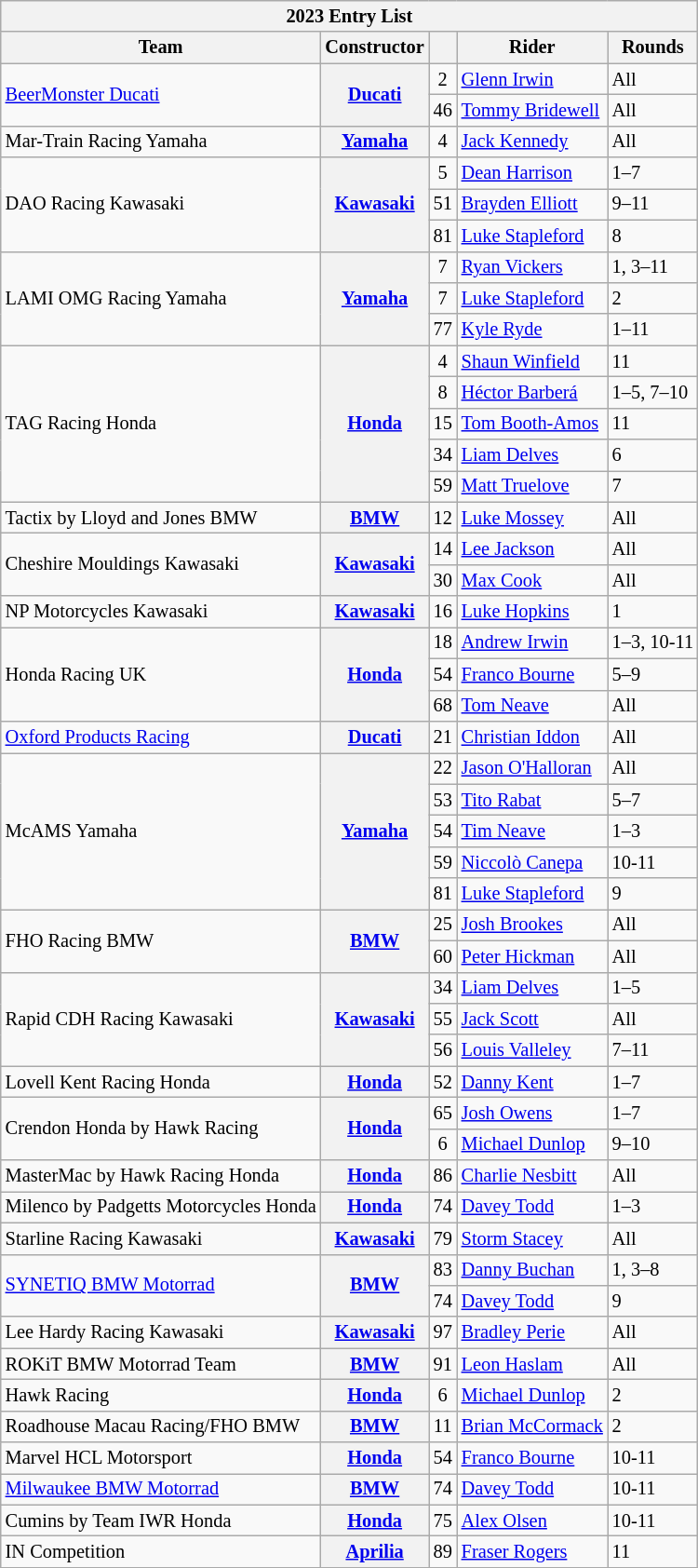<table class="wikitable" style="font-size: 85%;">
<tr>
<th colspan=5>2023 Entry List</th>
</tr>
<tr>
<th>Team</th>
<th>Constructor</th>
<th></th>
<th>Rider</th>
<th>Rounds</th>
</tr>
<tr>
<td rowspan=2><a href='#'>BeerMonster Ducati</a></td>
<th rowspan=2><a href='#'>Ducati</a></th>
<td align=center>2</td>
<td> <a href='#'>Glenn Irwin</a></td>
<td>All</td>
</tr>
<tr>
<td align=center>46</td>
<td> <a href='#'>Tommy Bridewell</a></td>
<td>All</td>
</tr>
<tr>
<td>Mar-Train Racing Yamaha</td>
<th><a href='#'>Yamaha</a></th>
<td align=center>4</td>
<td> <a href='#'>Jack Kennedy</a></td>
<td>All</td>
</tr>
<tr>
<td rowspan=3>DAO Racing Kawasaki</td>
<th rowspan=3><a href='#'>Kawasaki</a></th>
<td align=center>5</td>
<td> <a href='#'>Dean Harrison</a></td>
<td>1–7</td>
</tr>
<tr>
<td align=center>51</td>
<td> <a href='#'>Brayden Elliott</a></td>
<td>9–11</td>
</tr>
<tr>
<td align=center>81</td>
<td> <a href='#'>Luke Stapleford</a></td>
<td>8</td>
</tr>
<tr>
<td rowspan=3>LAMI OMG Racing Yamaha</td>
<th rowspan=3><a href='#'>Yamaha</a></th>
<td align=center>7</td>
<td> <a href='#'>Ryan Vickers</a></td>
<td>1, 3–11</td>
</tr>
<tr>
<td align=center>7</td>
<td> <a href='#'>Luke Stapleford</a></td>
<td>2</td>
</tr>
<tr>
<td align=center>77</td>
<td> <a href='#'>Kyle Ryde</a></td>
<td>1–11</td>
</tr>
<tr>
<td rowspan=5>TAG Racing Honda</td>
<th rowspan=5><a href='#'>Honda</a></th>
<td align=center>4</td>
<td> <a href='#'>Shaun Winfield</a></td>
<td>11</td>
</tr>
<tr>
<td align=center>8</td>
<td> <a href='#'>Héctor Barberá</a></td>
<td>1–5, 7–10</td>
</tr>
<tr>
<td align=center>15</td>
<td> <a href='#'>Tom Booth-Amos</a></td>
<td>11</td>
</tr>
<tr>
<td align=center>34</td>
<td> <a href='#'>Liam Delves</a></td>
<td>6</td>
</tr>
<tr>
<td align=center>59</td>
<td> <a href='#'>Matt Truelove</a></td>
<td>7</td>
</tr>
<tr>
<td>Tactix by Lloyd and Jones BMW</td>
<th><a href='#'>BMW</a></th>
<td align=center>12</td>
<td> <a href='#'>Luke Mossey</a></td>
<td>All</td>
</tr>
<tr>
<td rowspan=2>Cheshire Mouldings Kawasaki</td>
<th rowspan=2><a href='#'>Kawasaki</a></th>
<td align=center>14</td>
<td> <a href='#'>Lee Jackson</a></td>
<td>All</td>
</tr>
<tr>
<td align=center>30</td>
<td> <a href='#'>Max Cook</a></td>
<td>All</td>
</tr>
<tr>
<td>NP Motorcycles Kawasaki</td>
<th><a href='#'>Kawasaki</a></th>
<td align=center>16</td>
<td> <a href='#'>Luke Hopkins</a></td>
<td>1</td>
</tr>
<tr>
<td rowspan=3>Honda Racing UK</td>
<th rowspan=3><a href='#'>Honda</a></th>
<td align=center>18</td>
<td> <a href='#'>Andrew Irwin</a></td>
<td>1–3, 10-11</td>
</tr>
<tr>
<td align=center>54</td>
<td> <a href='#'>Franco Bourne</a></td>
<td>5–9</td>
</tr>
<tr>
<td align=center>68</td>
<td> <a href='#'>Tom Neave</a></td>
<td>All</td>
</tr>
<tr>
<td><a href='#'>Oxford Products Racing</a></td>
<th><a href='#'>Ducati</a></th>
<td align=center>21</td>
<td> <a href='#'>Christian Iddon</a></td>
<td>All</td>
</tr>
<tr>
<td rowspan=5>McAMS Yamaha</td>
<th rowspan=5><a href='#'>Yamaha</a></th>
<td align=center>22</td>
<td> <a href='#'>Jason O'Halloran</a></td>
<td>All</td>
</tr>
<tr>
<td align=center>53</td>
<td> <a href='#'>Tito Rabat</a></td>
<td>5–7</td>
</tr>
<tr>
<td align=center>54</td>
<td> <a href='#'>Tim Neave</a></td>
<td>1–3</td>
</tr>
<tr>
<td align=center>59</td>
<td> <a href='#'>Niccolò Canepa</a></td>
<td>10-11</td>
</tr>
<tr>
<td align=center>81</td>
<td> <a href='#'>Luke Stapleford</a></td>
<td>9</td>
</tr>
<tr>
<td rowspan=2>FHO Racing BMW</td>
<th rowspan=2><a href='#'>BMW</a></th>
<td align=center>25</td>
<td> <a href='#'>Josh Brookes</a></td>
<td>All</td>
</tr>
<tr>
<td align=center>60</td>
<td> <a href='#'>Peter Hickman</a></td>
<td>All</td>
</tr>
<tr>
<td rowspan=3>Rapid CDH Racing Kawasaki</td>
<th rowspan=3><a href='#'>Kawasaki</a></th>
<td align=center>34</td>
<td> <a href='#'>Liam Delves</a></td>
<td>1–5</td>
</tr>
<tr>
<td align=center>55</td>
<td> <a href='#'>Jack Scott</a></td>
<td>All</td>
</tr>
<tr>
<td align=center>56</td>
<td> <a href='#'>Louis Valleley</a></td>
<td>7–11</td>
</tr>
<tr>
<td>Lovell Kent Racing Honda</td>
<th><a href='#'>Honda</a></th>
<td align=center>52</td>
<td> <a href='#'>Danny Kent</a></td>
<td>1–7</td>
</tr>
<tr>
<td rowspan=2>Crendon Honda by Hawk Racing</td>
<th rowspan=2><a href='#'>Honda</a></th>
<td align=center>65</td>
<td> <a href='#'>Josh Owens</a></td>
<td>1–7</td>
</tr>
<tr>
<td align=center>6</td>
<td> <a href='#'>Michael Dunlop</a></td>
<td>9–10</td>
</tr>
<tr>
<td>MasterMac by Hawk Racing Honda</td>
<th><a href='#'>Honda</a></th>
<td align=center>86</td>
<td> <a href='#'>Charlie Nesbitt</a></td>
<td>All</td>
</tr>
<tr>
<td>Milenco by Padgetts Motorcycles Honda</td>
<th><a href='#'>Honda</a></th>
<td align=center>74</td>
<td> <a href='#'>Davey Todd</a></td>
<td>1–3</td>
</tr>
<tr>
<td>Starline Racing Kawasaki</td>
<th><a href='#'>Kawasaki</a></th>
<td align=center>79</td>
<td> <a href='#'>Storm Stacey</a></td>
<td>All</td>
</tr>
<tr>
<td rowspan=2><a href='#'>SYNETIQ BMW Motorrad</a></td>
<th rowspan=2><a href='#'>BMW</a></th>
<td align=center>83</td>
<td> <a href='#'>Danny Buchan</a></td>
<td>1, 3–8</td>
</tr>
<tr>
<td align=center>74</td>
<td> <a href='#'>Davey Todd</a></td>
<td>9</td>
</tr>
<tr>
<td>Lee Hardy Racing Kawasaki</td>
<th><a href='#'>Kawasaki</a></th>
<td align=center>97</td>
<td> <a href='#'>Bradley Perie</a></td>
<td>All</td>
</tr>
<tr>
<td>ROKiT BMW Motorrad Team</td>
<th><a href='#'>BMW</a></th>
<td align=center>91</td>
<td> <a href='#'>Leon Haslam</a></td>
<td>All</td>
</tr>
<tr>
<td>Hawk Racing</td>
<th><a href='#'>Honda</a></th>
<td align=center>6</td>
<td> <a href='#'>Michael Dunlop</a></td>
<td>2</td>
</tr>
<tr>
<td>Roadhouse Macau Racing/FHO BMW</td>
<th><a href='#'>BMW</a></th>
<td align=center>11</td>
<td> <a href='#'>Brian McCormack</a></td>
<td>2</td>
</tr>
<tr>
<td>Marvel HCL Motorsport</td>
<th><a href='#'>Honda</a></th>
<td align=center>54</td>
<td> <a href='#'>Franco Bourne</a></td>
<td>10-11</td>
</tr>
<tr>
<td><a href='#'>Milwaukee BMW Motorrad</a></td>
<th><a href='#'>BMW</a></th>
<td align=center>74</td>
<td> <a href='#'>Davey Todd</a></td>
<td>10-11</td>
</tr>
<tr>
<td>Cumins by Team IWR Honda</td>
<th><a href='#'>Honda</a></th>
<td align=center>75</td>
<td> <a href='#'>Alex Olsen</a></td>
<td>10-11</td>
</tr>
<tr>
<td>IN Competition</td>
<th><a href='#'>Aprilia</a></th>
<td align=center>89</td>
<td> <a href='#'>Fraser Rogers</a></td>
<td>11</td>
</tr>
<tr>
</tr>
</table>
